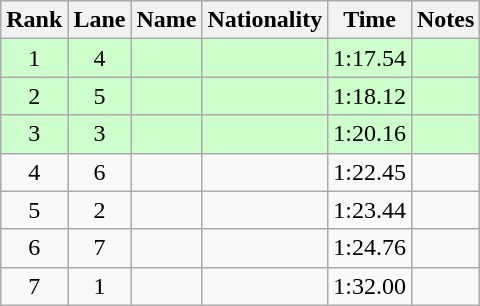<table class="wikitable sortable" style="text-align:center">
<tr>
<th>Rank</th>
<th>Lane</th>
<th>Name</th>
<th>Nationality</th>
<th>Time</th>
<th>Notes</th>
</tr>
<tr bgcolor=ccffcc>
<td>1</td>
<td>4</td>
<td align=left></td>
<td align=left></td>
<td>1:17.54</td>
<td><strong></strong></td>
</tr>
<tr bgcolor=ccffcc>
<td>2</td>
<td>5</td>
<td align=left></td>
<td align=left></td>
<td>1:18.12</td>
<td><strong></strong></td>
</tr>
<tr bgcolor=ccffcc>
<td>3</td>
<td>3</td>
<td align=left></td>
<td align=left></td>
<td>1:20.16</td>
<td><strong></strong></td>
</tr>
<tr>
<td>4</td>
<td>6</td>
<td align=left></td>
<td align=left></td>
<td>1:22.45</td>
<td></td>
</tr>
<tr>
<td>5</td>
<td>2</td>
<td align=left></td>
<td align=left></td>
<td>1:23.44</td>
<td></td>
</tr>
<tr>
<td>6</td>
<td>7</td>
<td align=left></td>
<td align=left></td>
<td>1:24.76</td>
<td></td>
</tr>
<tr>
<td>7</td>
<td>1</td>
<td align=left></td>
<td align=left></td>
<td>1:32.00</td>
<td></td>
</tr>
</table>
